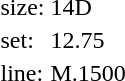<table style="margin-left:40px;">
<tr>
<td>size:</td>
<td>14D</td>
</tr>
<tr>
<td>set:</td>
<td>12.75</td>
</tr>
<tr>
<td>line:</td>
<td>M.1500</td>
</tr>
</table>
